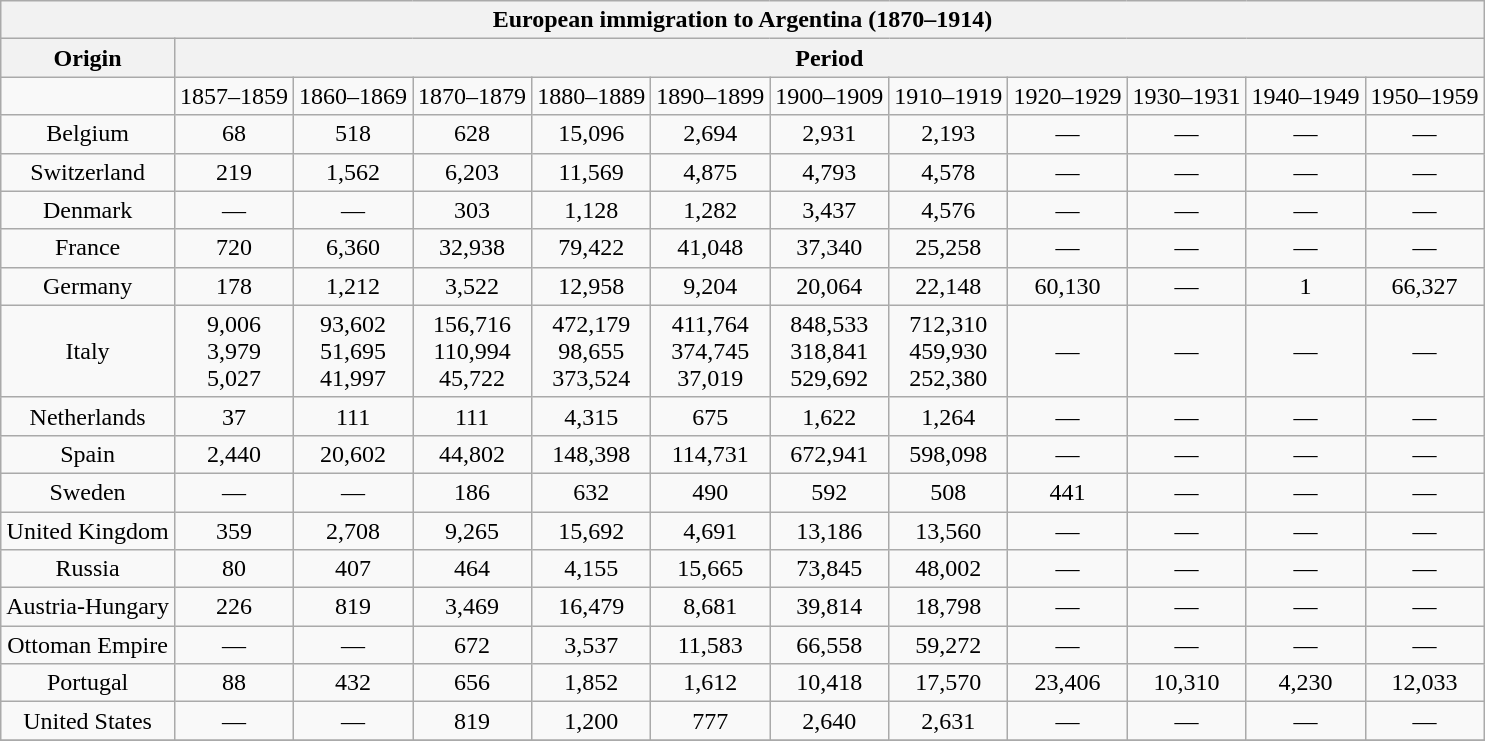<table class="wikitable">
<tr style="text-align:center">
<th colspan="12">European immigration to Argentina (1870–1914)</th>
</tr>
<tr style="text-align:center">
<th>Origin</th>
<th colspan="11">Period</th>
</tr>
<tr style="text-align:center">
<td></td>
<td>1857–1859</td>
<td>1860–1869</td>
<td>1870–1879</td>
<td>1880–1889</td>
<td>1890–1899</td>
<td>1900–1909</td>
<td>1910–1919</td>
<td>1920–1929</td>
<td>1930–1931</td>
<td>1940–1949</td>
<td>1950–1959</td>
</tr>
<tr style="text-align:center">
<td>Belgium</td>
<td>68</td>
<td>518</td>
<td>628</td>
<td>15,096</td>
<td>2,694</td>
<td>2,931</td>
<td>2,193</td>
<td style="text-align:center;">—</td>
<td style="text-align:center;">—</td>
<td style="text-align:center;">—</td>
<td style="text-align:center;">—</td>
</tr>
<tr style="text-align:center">
<td>Switzerland</td>
<td>219</td>
<td>1,562</td>
<td>6,203</td>
<td>11,569</td>
<td>4,875</td>
<td>4,793</td>
<td>4,578</td>
<td style="text-align:center;">—</td>
<td style="text-align:center;">—</td>
<td style="text-align:center;">—</td>
<td style="text-align:center;">—</td>
</tr>
<tr style="text-align:center">
<td>Denmark</td>
<td style="text-align:center;">—</td>
<td style="text-align:center;">—</td>
<td>303</td>
<td>1,128</td>
<td>1,282</td>
<td>3,437</td>
<td>4,576</td>
<td style="text-align:center;">—</td>
<td style="text-align:center;">—</td>
<td style="text-align:center;">—</td>
<td style="text-align:center;">—</td>
</tr>
<tr style="text-align:center">
<td>France</td>
<td>720</td>
<td>6,360</td>
<td>32,938</td>
<td>79,422</td>
<td>41,048</td>
<td>37,340</td>
<td>25,258</td>
<td style="text-align:center;">—</td>
<td style="text-align:center;">—</td>
<td style="text-align:center;">—</td>
<td style="text-align:center;">—</td>
</tr>
<tr style="text-align:center">
<td>Germany</td>
<td>178</td>
<td>1,212</td>
<td>3,522</td>
<td>12,958</td>
<td>9,204</td>
<td>20,064</td>
<td>22,148</td>
<td>60,130</td>
<td style="text-align:center;">—</td>
<td style="text-align:center;">1</td>
<td>66,327</td>
</tr>
<tr style="text-align:center">
<td>Italy	</td>
<td>9,006<br>3,979<br>5,027</td>
<td>93,602<br>51,695<br>41,997</td>
<td>156,716<br>110,994<br>45,722</td>
<td>472,179<br>98,655<br>373,524</td>
<td>411,764<br>374,745<br>37,019</td>
<td>848,533<br>318,841<br>529,692</td>
<td>712,310<br>459,930<br>252,380</td>
<td style="text-align:center;">—</td>
<td style="text-align:center;">—</td>
<td style="text-align:center;">—</td>
<td style="text-align:center;">—</td>
</tr>
<tr style="text-align:center">
<td>Netherlands</td>
<td>37</td>
<td>111</td>
<td>111</td>
<td>4,315</td>
<td>675</td>
<td>1,622</td>
<td>1,264</td>
<td style="text-align:center;">—</td>
<td style="text-align:center;">—</td>
<td style="text-align:center;">—</td>
<td style="text-align:center;">—</td>
</tr>
<tr style="text-align:center">
<td>Spain</td>
<td>2,440</td>
<td>20,602</td>
<td>44,802</td>
<td>148,398</td>
<td>114,731</td>
<td>672,941</td>
<td>598,098</td>
<td style="text-align:center;">—</td>
<td style="text-align:center;">—</td>
<td style="text-align:center;">—</td>
<td style="text-align:center;">—</td>
</tr>
<tr style="text-align:center">
<td>Sweden</td>
<td style="text-align:center;">—</td>
<td style="text-align:center;">—</td>
<td>186</td>
<td>632</td>
<td>490</td>
<td>592</td>
<td>508</td>
<td>441</td>
<td style="text-align:center;">—</td>
<td style="text-align:center;">—</td>
<td style="text-align:center;">—</td>
</tr>
<tr style="text-align:center">
<td>United Kingdom</td>
<td>359</td>
<td>2,708</td>
<td>9,265</td>
<td>15,692</td>
<td>4,691</td>
<td>13,186</td>
<td>13,560</td>
<td style="text-align:center;">—</td>
<td style="text-align:center;">—</td>
<td style="text-align:center;">—</td>
<td style="text-align:center;">—</td>
</tr>
<tr style="text-align:center">
<td>Russia</td>
<td>80</td>
<td>407</td>
<td>464</td>
<td>4,155</td>
<td>15,665</td>
<td>73,845</td>
<td>48,002</td>
<td style="text-align:center;">—</td>
<td style="text-align:center;">—</td>
<td style="text-align:center;">—</td>
<td style="text-align:center;">—</td>
</tr>
<tr style="text-align:center">
<td>Austria-Hungary</td>
<td>226</td>
<td>819</td>
<td>3,469</td>
<td>16,479</td>
<td>8,681</td>
<td>39,814</td>
<td>18,798</td>
<td style="text-align:center;">—</td>
<td style="text-align:center;">—</td>
<td style="text-align:center;">—</td>
<td style="text-align:center;">—</td>
</tr>
<tr style="text-align:center">
<td>Ottoman Empire</td>
<td style="text-align:center;">—</td>
<td style="text-align:center;">—</td>
<td>672</td>
<td>3,537</td>
<td>11,583</td>
<td>66,558</td>
<td>59,272</td>
<td style="text-align:center;">—</td>
<td style="text-align:center;">—</td>
<td style="text-align:center;">—</td>
<td style="text-align:center;">—</td>
</tr>
<tr style="text-align:center">
<td>Portugal</td>
<td>88</td>
<td>432</td>
<td>656</td>
<td>1,852</td>
<td>1,612</td>
<td>10,418</td>
<td>17,570</td>
<td>23,406</td>
<td>10,310</td>
<td>4,230</td>
<td>12,033</td>
</tr>
<tr style="text-align:center">
<td>United States</td>
<td style="text-align:center;">—</td>
<td style="text-align:center;">—</td>
<td>819</td>
<td>1,200</td>
<td>777</td>
<td>2,640</td>
<td>2,631</td>
<td style="text-align:center;">—</td>
<td style="text-align:center;">—</td>
<td style="text-align:center;">—</td>
<td style="text-align:center;">—</td>
</tr>
<tr>
</tr>
</table>
